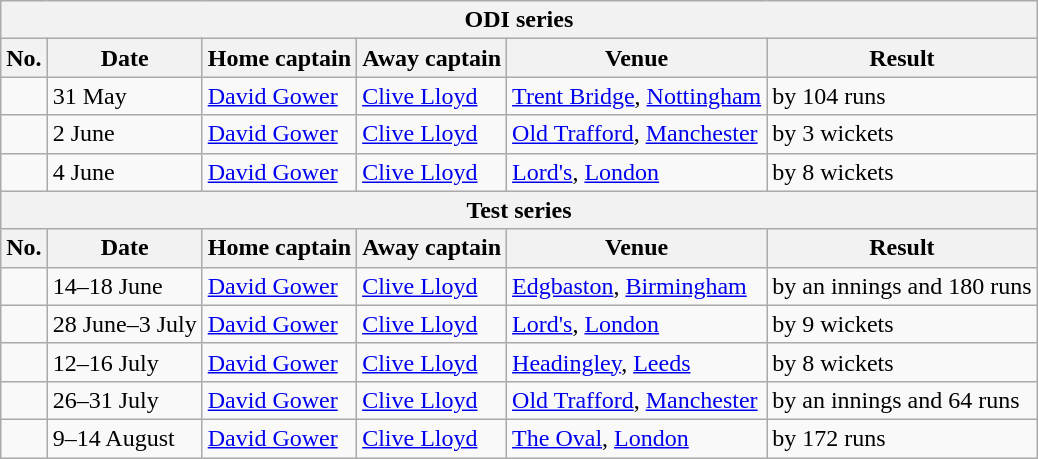<table class="wikitable">
<tr>
<th colspan="9">ODI series</th>
</tr>
<tr>
<th>No.</th>
<th>Date</th>
<th>Home captain</th>
<th>Away captain</th>
<th>Venue</th>
<th>Result</th>
</tr>
<tr>
<td></td>
<td>31 May</td>
<td><a href='#'>David Gower</a></td>
<td><a href='#'>Clive Lloyd</a></td>
<td><a href='#'>Trent Bridge</a>, <a href='#'>Nottingham</a></td>
<td> by 104 runs</td>
</tr>
<tr>
<td></td>
<td>2 June</td>
<td><a href='#'>David Gower</a></td>
<td><a href='#'>Clive Lloyd</a></td>
<td><a href='#'>Old Trafford</a>, <a href='#'>Manchester</a></td>
<td> by 3 wickets</td>
</tr>
<tr>
<td></td>
<td>4 June</td>
<td><a href='#'>David Gower</a></td>
<td><a href='#'>Clive Lloyd</a></td>
<td><a href='#'>Lord's</a>, <a href='#'>London</a></td>
<td> by 8 wickets</td>
</tr>
<tr>
<th colspan="9">Test series</th>
</tr>
<tr>
<th>No.</th>
<th>Date</th>
<th>Home captain</th>
<th>Away captain</th>
<th>Venue</th>
<th>Result</th>
</tr>
<tr>
<td></td>
<td>14–18 June</td>
<td><a href='#'>David Gower</a></td>
<td><a href='#'>Clive Lloyd</a></td>
<td><a href='#'>Edgbaston</a>, <a href='#'>Birmingham</a></td>
<td> by an innings and 180 runs</td>
</tr>
<tr>
<td></td>
<td>28 June–3 July</td>
<td><a href='#'>David Gower</a></td>
<td><a href='#'>Clive Lloyd</a></td>
<td><a href='#'>Lord's</a>, <a href='#'>London</a></td>
<td> by 9 wickets</td>
</tr>
<tr>
<td></td>
<td>12–16 July</td>
<td><a href='#'>David Gower</a></td>
<td><a href='#'>Clive Lloyd</a></td>
<td><a href='#'>Headingley</a>, <a href='#'>Leeds</a></td>
<td> by 8 wickets</td>
</tr>
<tr>
<td></td>
<td>26–31 July</td>
<td><a href='#'>David Gower</a></td>
<td><a href='#'>Clive Lloyd</a></td>
<td><a href='#'>Old Trafford</a>, <a href='#'>Manchester</a></td>
<td> by an innings and 64 runs</td>
</tr>
<tr>
<td></td>
<td>9–14 August</td>
<td><a href='#'>David Gower</a></td>
<td><a href='#'>Clive Lloyd</a></td>
<td><a href='#'>The Oval</a>, <a href='#'>London</a></td>
<td> by 172 runs</td>
</tr>
</table>
